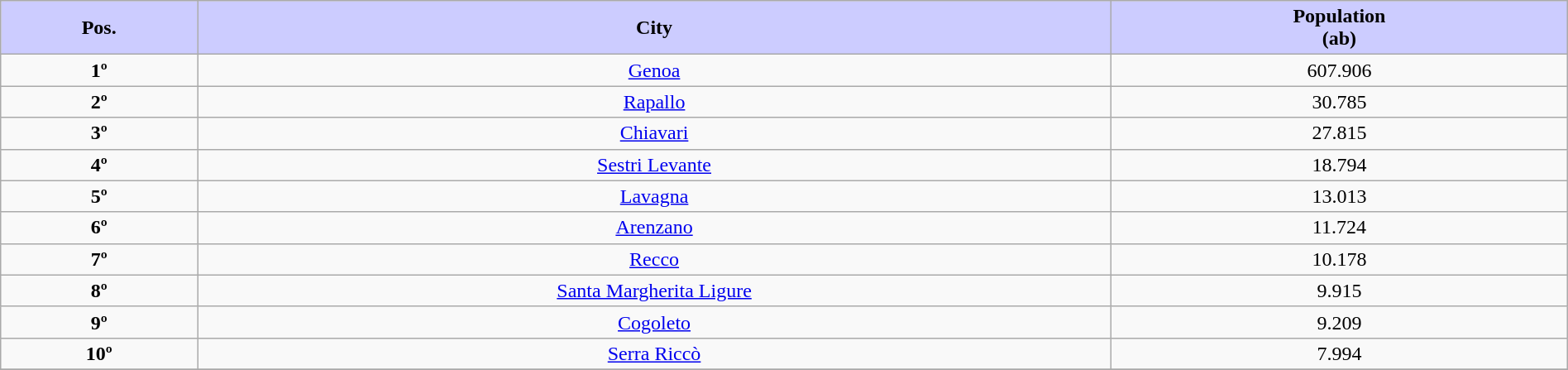<table class="wikitable" style="text-align:center; width:100%" class="wikitable sortable">
<tr>
<th style="background:#CCCCFF">Pos.</th>
<th style="background:#CCCCFF">City</th>
<th style="background:#CCCCFF">Population<br> (ab)</th>
</tr>
<tr>
<td><strong>1º</strong></td>
<td><a href='#'>Genoa</a></td>
<td>607.906</td>
</tr>
<tr>
<td><strong>2º</strong></td>
<td><a href='#'>Rapallo</a></td>
<td>30.785</td>
</tr>
<tr>
<td><strong>3º</strong></td>
<td><a href='#'>Chiavari</a></td>
<td>27.815</td>
</tr>
<tr>
<td><strong>4º</strong></td>
<td><a href='#'>Sestri Levante</a></td>
<td>18.794</td>
</tr>
<tr>
<td><strong>5º</strong></td>
<td><a href='#'>Lavagna</a></td>
<td>13.013</td>
</tr>
<tr>
<td><strong>6º</strong></td>
<td><a href='#'>Arenzano</a></td>
<td>11.724</td>
</tr>
<tr>
<td><strong>7º</strong></td>
<td><a href='#'>Recco</a></td>
<td>10.178</td>
</tr>
<tr>
<td><strong>8º</strong></td>
<td><a href='#'>Santa Margherita Ligure</a></td>
<td>9.915</td>
</tr>
<tr>
<td><strong>9º</strong></td>
<td><a href='#'>Cogoleto</a></td>
<td>9.209</td>
</tr>
<tr>
<td><strong>10º</strong></td>
<td><a href='#'>Serra Riccò</a></td>
<td>7.994</td>
</tr>
<tr>
</tr>
</table>
